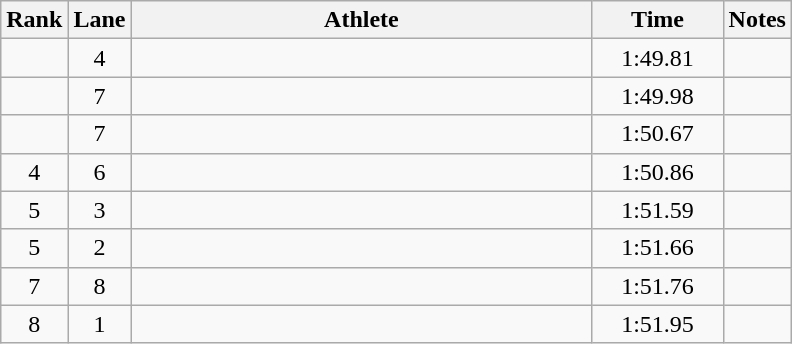<table class="wikitable" style="text-align:center">
<tr>
<th>Rank</th>
<th>Lane</th>
<th width=300>Athlete</th>
<th width=80>Time</th>
<th>Notes</th>
</tr>
<tr>
<td></td>
<td>4</td>
<td align=left></td>
<td>1:49.81</td>
<td></td>
</tr>
<tr>
<td></td>
<td>7</td>
<td align=left></td>
<td>1:49.98</td>
<td></td>
</tr>
<tr>
<td></td>
<td>7</td>
<td align=left></td>
<td>1:50.67</td>
<td></td>
</tr>
<tr>
<td>4</td>
<td>6</td>
<td align=left></td>
<td>1:50.86</td>
<td></td>
</tr>
<tr>
<td>5</td>
<td>3</td>
<td align=left></td>
<td>1:51.59</td>
<td></td>
</tr>
<tr>
<td>5</td>
<td>2</td>
<td align=left></td>
<td>1:51.66</td>
<td></td>
</tr>
<tr>
<td>7</td>
<td>8</td>
<td align=left></td>
<td>1:51.76</td>
<td></td>
</tr>
<tr>
<td>8</td>
<td>1</td>
<td align=left></td>
<td>1:51.95</td>
<td></td>
</tr>
</table>
